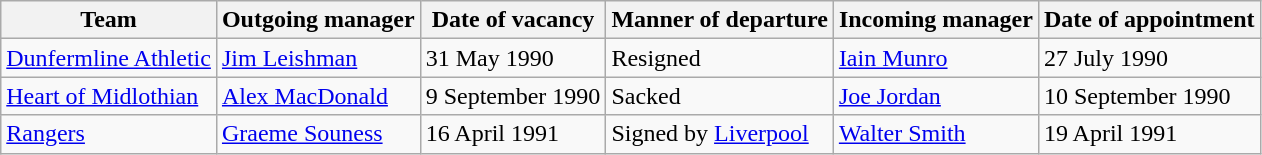<table class="wikitable sortable">
<tr>
<th>Team</th>
<th>Outgoing manager</th>
<th>Date of vacancy</th>
<th>Manner of departure</th>
<th>Incoming manager</th>
<th>Date of appointment</th>
</tr>
<tr>
<td><a href='#'>Dunfermline Athletic</a></td>
<td>  <a href='#'>Jim Leishman</a></td>
<td>31 May 1990</td>
<td>Resigned</td>
<td>  <a href='#'>Iain Munro</a></td>
<td>27 July 1990</td>
</tr>
<tr>
<td><a href='#'>Heart of Midlothian</a></td>
<td> <a href='#'>Alex MacDonald</a></td>
<td>9 September 1990</td>
<td>Sacked</td>
<td> <a href='#'>Joe Jordan</a></td>
<td>10 September 1990</td>
</tr>
<tr>
<td><a href='#'>Rangers</a></td>
<td> <a href='#'>Graeme Souness</a></td>
<td>16 April 1991</td>
<td>Signed by <a href='#'>Liverpool</a></td>
<td> <a href='#'>Walter Smith</a></td>
<td>19 April 1991</td>
</tr>
</table>
